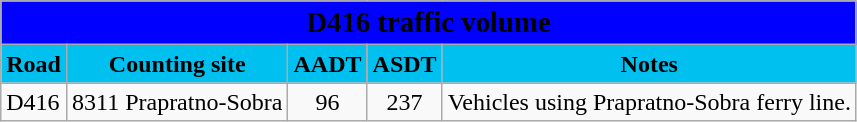<table class="wikitable">
<tr>
<td colspan=5 bgcolor=blue align=center style=margin-top:15><span><big><strong>D416 traffic volume</strong></big></span></td>
</tr>
<tr>
<td align=center bgcolor=00c0f0><strong>Road</strong></td>
<td align=center bgcolor=00c0f0><strong>Counting site</strong></td>
<td align=center bgcolor=00c0f0><strong>AADT</strong></td>
<td align=center bgcolor=00c0f0><strong>ASDT</strong></td>
<td align=center bgcolor=00c0f0><strong>Notes</strong></td>
</tr>
<tr>
<td> D416</td>
<td>8311 Prapratno-Sobra</td>
<td align=center>96</td>
<td align=center>237</td>
<td>Vehicles using Prapratno-Sobra ferry line.</td>
</tr>
</table>
